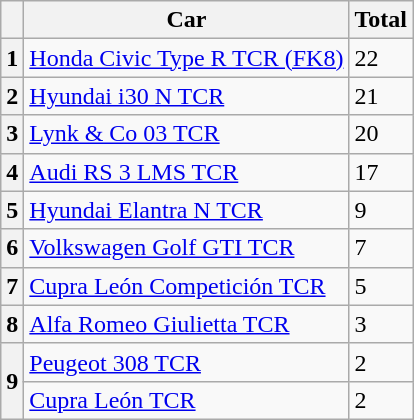<table class="wikitable">
<tr>
<th></th>
<th>Car</th>
<th>Total</th>
</tr>
<tr>
<th>1</th>
<td><a href='#'>Honda Civic Type R TCR (FK8)</a></td>
<td>22</td>
</tr>
<tr>
<th>2</th>
<td><a href='#'>Hyundai i30 N TCR</a></td>
<td>21</td>
</tr>
<tr>
<th>3</th>
<td><a href='#'>Lynk & Co 03 TCR</a></td>
<td>20</td>
</tr>
<tr>
<th>4</th>
<td><a href='#'>Audi RS 3 LMS TCR</a></td>
<td>17</td>
</tr>
<tr>
<th>5</th>
<td><a href='#'>Hyundai Elantra N TCR</a></td>
<td>9</td>
</tr>
<tr>
<th>6</th>
<td><a href='#'>Volkswagen Golf GTI TCR</a></td>
<td>7</td>
</tr>
<tr>
<th>7</th>
<td><a href='#'>Cupra León Competición TCR</a></td>
<td>5</td>
</tr>
<tr>
<th>8</th>
<td><a href='#'>Alfa Romeo Giulietta TCR</a></td>
<td>3</td>
</tr>
<tr>
<th rowspan="2">9</th>
<td><a href='#'>Peugeot 308 TCR</a></td>
<td>2</td>
</tr>
<tr>
<td><a href='#'>Cupra León TCR</a></td>
<td>2</td>
</tr>
</table>
